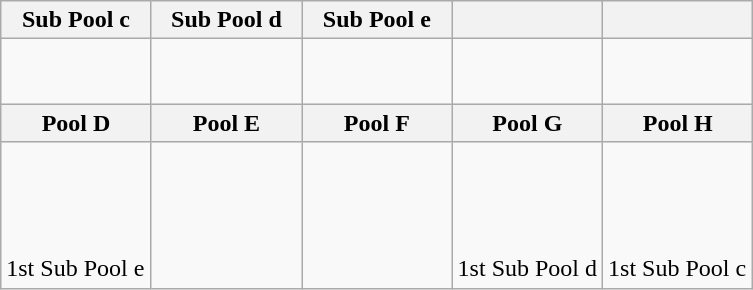<table class="wikitable">
<tr>
<th width=20%>Sub Pool c</th>
<th width=20%>Sub Pool d</th>
<th width=20%>Sub Pool e</th>
<th width=20%></th>
<th width=20%></th>
</tr>
<tr>
<td><br><br>
</td>
<td><br><br>
</td>
<td><br><br>
</td>
<td></td>
<td></td>
</tr>
<tr>
<th>Pool D</th>
<th>Pool E</th>
<th>Pool F</th>
<th>Pool G</th>
<th>Pool H</th>
</tr>
<tr>
<td><br><br>
<br>
<br>
1st Sub Pool e</td>
<td><br><br>
<br>
<br>
</td>
<td><br><br>
<br>
<br>
</td>
<td><br><br>
<br>
<br>
1st Sub Pool d</td>
<td><br><br>
<br>
<br>
1st Sub Pool c</td>
</tr>
</table>
